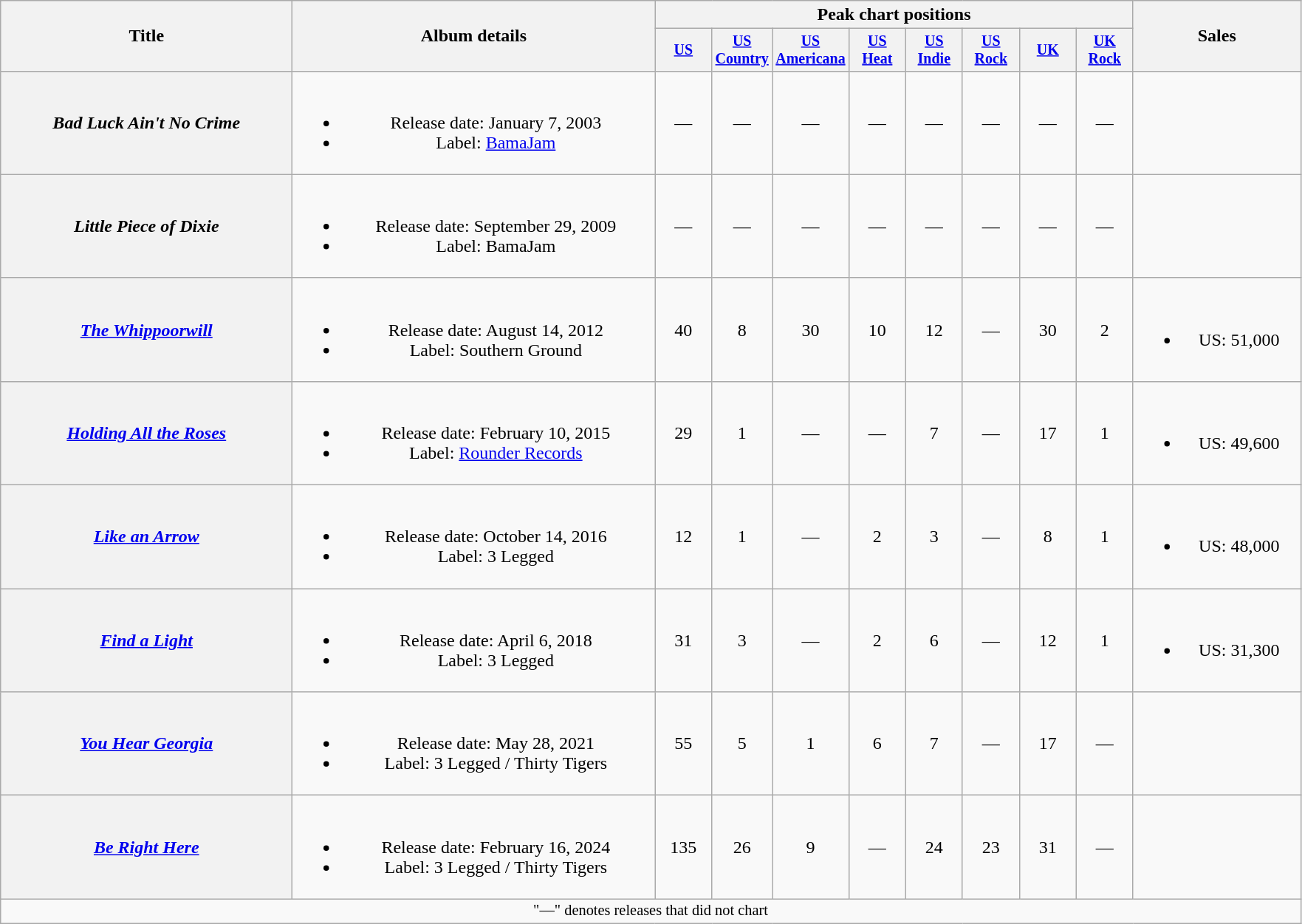<table class="wikitable plainrowheaders" style="text-align:center;">
<tr>
<th scope="col" rowspan="2" style="width:16em;">Title</th>
<th scope="col" rowspan="2" style="width:20em;">Album details</th>
<th scope="col" colspan="8">Peak chart positions</th>
<th scope="col" rowspan="2" style="width:9em;">Sales</th>
</tr>
<tr style="font-size:smaller;">
<th style="width:45px;"><a href='#'>US</a><br></th>
<th style="width:45px;"><a href='#'>US Country</a><br></th>
<th style="width:45px;"><a href='#'>US Americana</a><br></th>
<th style="width:45px;"><a href='#'>US<br>Heat</a><br></th>
<th style="width:45px;"><a href='#'>US<br>Indie</a><br></th>
<th style="width:45px;"><a href='#'>US<br>Rock</a><br></th>
<th style="width:45px;"><a href='#'>UK</a><br></th>
<th style="width:45px;"><a href='#'>UK<br>Rock</a><br></th>
</tr>
<tr>
<th scope="row"><em>Bad Luck Ain't No Crime</em></th>
<td><br><ul><li>Release date: January 7, 2003</li><li>Label: <a href='#'>BamaJam</a></li></ul></td>
<td>—</td>
<td>—</td>
<td>—</td>
<td>—</td>
<td>—</td>
<td>—</td>
<td>—</td>
<td>—</td>
<td></td>
</tr>
<tr>
<th scope="row"><em>Little Piece of Dixie</em></th>
<td><br><ul><li>Release date: September 29, 2009</li><li>Label: BamaJam</li></ul></td>
<td>—</td>
<td>—</td>
<td>—</td>
<td>—</td>
<td>—</td>
<td>—</td>
<td>—</td>
<td>—</td>
<td></td>
</tr>
<tr>
<th scope="row"><em><a href='#'>The Whippoorwill</a></em></th>
<td><br><ul><li>Release date: August 14, 2012</li><li>Label: Southern Ground</li></ul></td>
<td>40</td>
<td>8</td>
<td>30</td>
<td>10</td>
<td>12</td>
<td>—</td>
<td>30</td>
<td>2</td>
<td><br><ul><li>US: 51,000</li></ul></td>
</tr>
<tr>
<th scope="row"><em><a href='#'>Holding All the Roses</a></em></th>
<td><br><ul><li>Release date: February 10, 2015</li><li>Label: <a href='#'>Rounder Records</a></li></ul></td>
<td>29</td>
<td>1</td>
<td>—</td>
<td>—</td>
<td>7</td>
<td>—</td>
<td>17</td>
<td>1</td>
<td><br><ul><li>US: 49,600</li></ul></td>
</tr>
<tr>
<th scope="row"><em><a href='#'>Like an Arrow</a></em></th>
<td><br><ul><li>Release date: October 14, 2016</li><li>Label: 3 Legged</li></ul></td>
<td>12</td>
<td>1</td>
<td>—</td>
<td>2</td>
<td>3</td>
<td>—</td>
<td>8</td>
<td>1</td>
<td><br><ul><li>US: 48,000</li></ul></td>
</tr>
<tr>
<th scope="row"><em><a href='#'>Find a Light</a></em></th>
<td><br><ul><li>Release date: April 6, 2018</li><li>Label: 3 Legged</li></ul></td>
<td>31</td>
<td>3</td>
<td>—</td>
<td>2</td>
<td>6</td>
<td>—</td>
<td>12</td>
<td>1</td>
<td><br><ul><li>US: 31,300</li></ul></td>
</tr>
<tr>
<th scope="row"><em><a href='#'>You Hear Georgia</a></em></th>
<td><br><ul><li>Release date: May 28, 2021</li><li>Label: 3 Legged / Thirty Tigers</li></ul></td>
<td>55</td>
<td>5</td>
<td>1</td>
<td>6</td>
<td>7</td>
<td>—</td>
<td>17</td>
<td>—</td>
<td></td>
</tr>
<tr>
<th scope="row"><em><a href='#'>Be Right Here</a></em></th>
<td><br><ul><li>Release date: February 16, 2024</li><li>Label: 3 Legged / Thirty Tigers</li></ul></td>
<td>135</td>
<td>26</td>
<td>9</td>
<td>—</td>
<td>24</td>
<td>23</td>
<td>31</td>
<td>—</td>
<td></td>
</tr>
<tr>
<td colspan="12" style="font-size:85%">"—" denotes releases that did not chart</td>
</tr>
</table>
